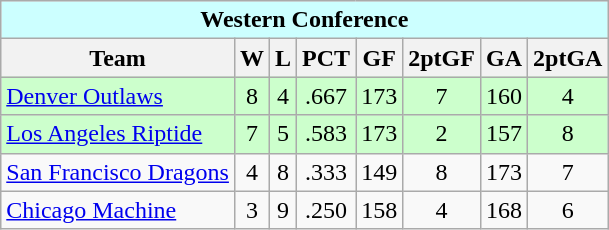<table class="wikitable">
<tr bgcolor="#ccffff">
<td colspan="9" align="center"><strong>Western Conference</strong></td>
</tr>
<tr bgcolor="#efefef">
<th>Team</th>
<th>W</th>
<th>L</th>
<th>PCT</th>
<th>GF</th>
<th>2ptGF</th>
<th>GA</th>
<th>2ptGA</th>
</tr>
<tr align="center"  bgcolor="#ccffcc">
<td align="left"><a href='#'>Denver Outlaws</a></td>
<td>8</td>
<td>4</td>
<td>.667</td>
<td>173</td>
<td>7</td>
<td>160</td>
<td>4</td>
</tr>
<tr align="center"  bgcolor="#ccffcc">
<td align="left"><a href='#'>Los Angeles Riptide</a></td>
<td>7</td>
<td>5</td>
<td>.583</td>
<td>173</td>
<td>2</td>
<td>157</td>
<td>8</td>
</tr>
<tr align="center">
<td align="left"><a href='#'>San Francisco Dragons</a></td>
<td>4</td>
<td>8</td>
<td>.333</td>
<td>149</td>
<td>8</td>
<td>173</td>
<td>7</td>
</tr>
<tr align="center">
<td align="left"><a href='#'>Chicago Machine</a></td>
<td>3</td>
<td>9</td>
<td>.250</td>
<td>158</td>
<td>4</td>
<td>168</td>
<td>6</td>
</tr>
</table>
